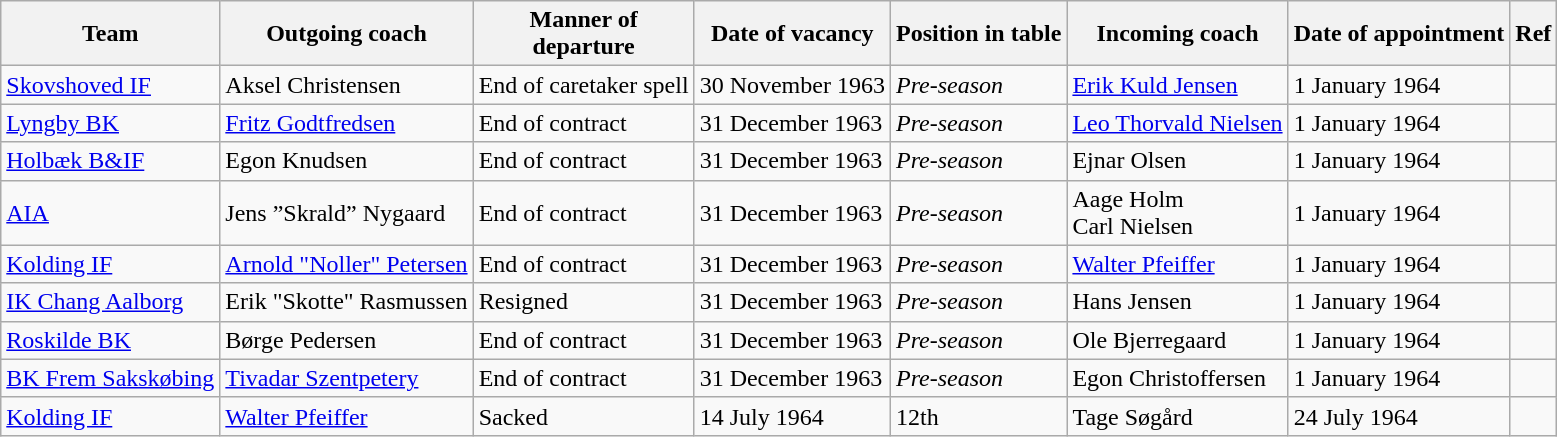<table class="wikitable sortable">
<tr>
<th>Team</th>
<th>Outgoing coach</th>
<th>Manner of<br>departure</th>
<th>Date of vacancy</th>
<th>Position in table</th>
<th>Incoming coach</th>
<th>Date of appointment</th>
<th>Ref</th>
</tr>
<tr>
<td><a href='#'>Skovshoved IF</a></td>
<td> Aksel Christensen</td>
<td>End of caretaker spell</td>
<td>30 November 1963</td>
<td><em>Pre-season</em></td>
<td> <a href='#'>Erik Kuld Jensen</a></td>
<td>1 January 1964</td>
<td></td>
</tr>
<tr>
<td><a href='#'>Lyngby BK</a></td>
<td> <a href='#'>Fritz Godtfredsen</a></td>
<td>End of contract</td>
<td>31 December 1963</td>
<td><em>Pre-season</em></td>
<td> <a href='#'>Leo Thorvald Nielsen</a></td>
<td>1 January 1964</td>
<td></td>
</tr>
<tr>
<td><a href='#'>Holbæk B&IF</a></td>
<td> Egon Knudsen</td>
<td>End of contract</td>
<td>31 December 1963</td>
<td><em>Pre-season</em></td>
<td> Ejnar Olsen</td>
<td>1 January 1964</td>
<td></td>
</tr>
<tr>
<td><a href='#'>AIA</a></td>
<td> Jens ”Skrald” Nygaard</td>
<td>End of contract</td>
<td>31 December 1963</td>
<td><em>Pre-season</em></td>
<td> Aage Holm<br> Carl Nielsen</td>
<td>1 January 1964</td>
<td></td>
</tr>
<tr>
<td><a href='#'>Kolding IF</a></td>
<td> <a href='#'>Arnold "Noller" Petersen</a></td>
<td>End of contract</td>
<td>31 December 1963</td>
<td><em>Pre-season</em></td>
<td> <a href='#'>Walter Pfeiffer</a></td>
<td>1 January 1964</td>
<td></td>
</tr>
<tr>
<td><a href='#'>IK Chang Aalborg</a></td>
<td> Erik "Skotte" Rasmussen</td>
<td>Resigned</td>
<td>31 December 1963</td>
<td><em>Pre-season</em></td>
<td> Hans Jensen</td>
<td>1 January 1964</td>
<td></td>
</tr>
<tr>
<td><a href='#'>Roskilde BK</a></td>
<td> Børge Pedersen</td>
<td>End of contract</td>
<td>31 December 1963</td>
<td><em>Pre-season</em></td>
<td> Ole Bjerregaard</td>
<td>1 January 1964</td>
<td></td>
</tr>
<tr>
<td><a href='#'>BK Frem Sakskøbing</a></td>
<td> <a href='#'>Tivadar Szentpetery</a></td>
<td>End of contract</td>
<td>31 December 1963</td>
<td><em>Pre-season</em></td>
<td> Egon Christoffersen</td>
<td>1 January 1964</td>
<td></td>
</tr>
<tr>
<td><a href='#'>Kolding IF</a></td>
<td> <a href='#'>Walter Pfeiffer</a></td>
<td>Sacked</td>
<td>14 July 1964</td>
<td>12th</td>
<td> Tage Søgård</td>
<td>24 July 1964</td>
<td></td>
</tr>
</table>
